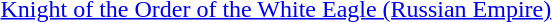<table>
<tr>
<td rowspan=2 style="width:60px; vertical-align:top;"></td>
<td><a href='#'>Knight of the Order of the White Eagle (Russian Empire)</a></td>
</tr>
<tr>
<td></td>
</tr>
</table>
